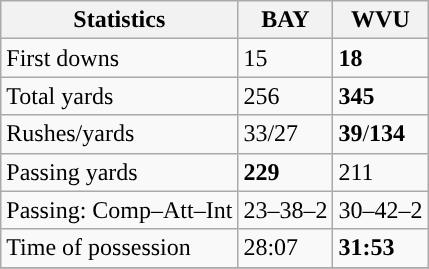<table class="wikitable" style="float: left;">
<tr>
<th>Statistics</th>
<th>BAY</th>
<th>WVU</th>
</tr>
<tr>
<td>First downs</td>
<td>15</td>
<td><strong>18</strong></td>
</tr>
<tr>
<td>Total yards</td>
<td>256</td>
<td><strong>345</strong></td>
</tr>
<tr>
<td>Rushes/yards</td>
<td>33/27</td>
<td><strong>39</strong>/<strong>134</strong></td>
</tr>
<tr>
<td>Passing yards</td>
<td><strong>229</strong></td>
<td>211</td>
</tr>
<tr>
<td>Passing: Comp–Att–Int</td>
<td>23–38–2</td>
<td>30–42–2</td>
</tr>
<tr>
<td>Time of possession</td>
<td>28:07</td>
<td><strong>31:53</strong></td>
</tr>
<tr>
</tr>
</table>
